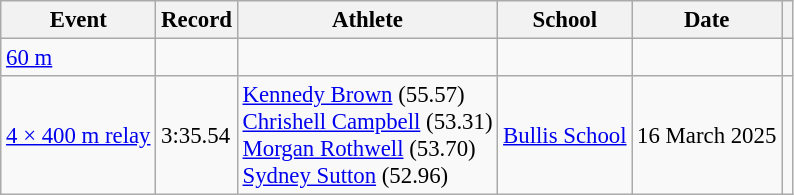<table class=wikitable style="font-size: 95%;">
<tr>
<th>Event</th>
<th>Record</th>
<th>Athlete</th>
<th>School</th>
<th>Date</th>
<th></th>
</tr>
<tr>
<td><a href='#'>60 m</a></td>
<td></td>
<td></td>
<td></td>
<td></td>
<td></td>
</tr>
<tr>
<td><a href='#'>4 × 400 m relay</a></td>
<td>3:35.54</td>
<td><a href='#'>Kennedy Brown</a> (55.57)<br><a href='#'>Chrishell Campbell</a> (53.31)<br><a href='#'>Morgan Rothwell</a> (53.70)<br><a href='#'>Sydney Sutton</a> (52.96)</td>
<td><a href='#'>Bullis School</a></td>
<td>16 March 2025</td>
<td></td>
</tr>
</table>
